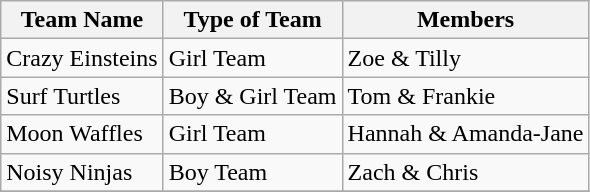<table class="wikitable">
<tr>
<th>Team Name</th>
<th>Type of Team</th>
<th>Members</th>
</tr>
<tr>
<td>Crazy Einsteins</td>
<td>Girl Team</td>
<td>Zoe & Tilly</td>
</tr>
<tr>
<td>Surf Turtles</td>
<td>Boy & Girl Team</td>
<td>Tom & Frankie</td>
</tr>
<tr>
<td>Moon Waffles</td>
<td>Girl Team</td>
<td>Hannah & Amanda-Jane</td>
</tr>
<tr>
<td>Noisy Ninjas</td>
<td>Boy Team</td>
<td>Zach & Chris</td>
</tr>
<tr>
</tr>
</table>
